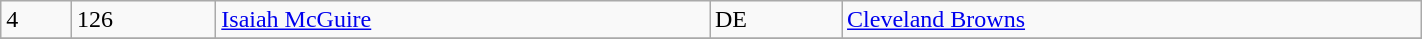<table class="wikitable" style="width:75%;">
<tr>
<td>4</td>
<td>126</td>
<td><a href='#'>Isaiah McGuire</a></td>
<td>DE</td>
<td><a href='#'>Cleveland Browns</a></td>
</tr>
<tr>
</tr>
</table>
